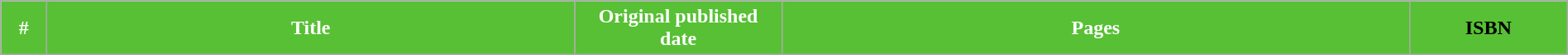<table class="wikitable" style="width:100%;">
<tr>
<th width="30" style="background:#58c035;color:#fff;">#</th>
<th style="background:#58c035;color:#fff;">Title</th>
<th width="160" style="background:#58c035;color:#fff;">Original published date</th>
<th style="background:#58c035;color:#fff;">Pages</th>
<th width="120" style="background:#58c035;"><span>ISBN</span><br>


</th>
</tr>
</table>
